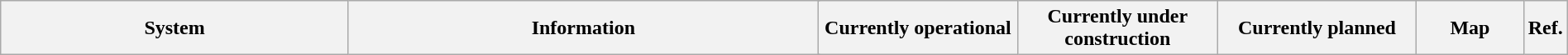<table class="wikitable" style="width:100%">
<tr>
<th style="width:23%">System</th>
<th style="width:31%" colspan=2>Information</th>
<th style="width:13%">Currently operational</th>
<th style="width:13%">Currently under construction</th>
<th style="width:13%">Currently planned</th>
<th style="width:18%">Map</th>
<th style="width:2%">Ref.<br></th>
</tr>
</table>
